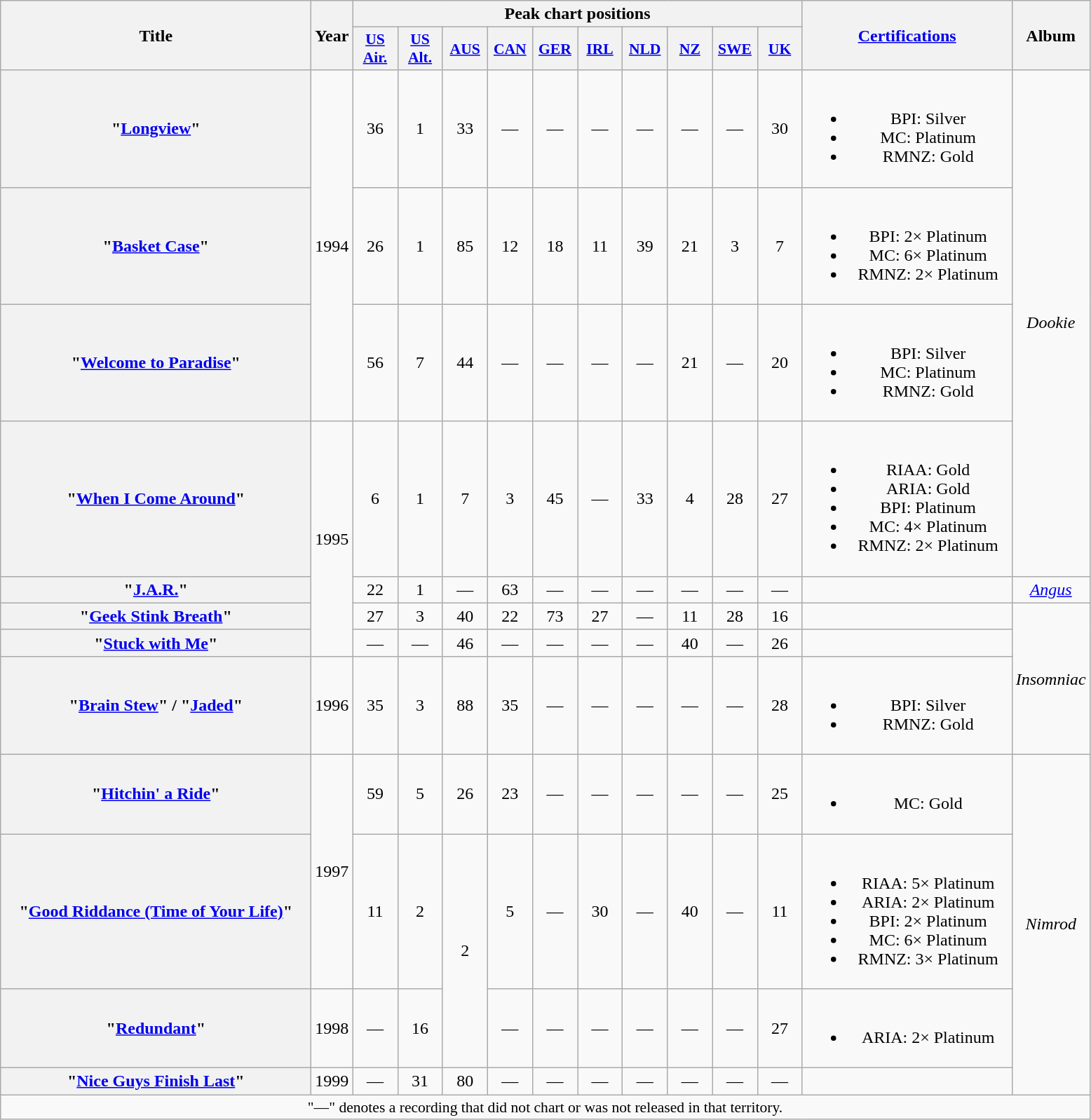<table class="wikitable plainrowheaders" style="text-align:center;" border="1">
<tr>
<th scope="col" rowspan="2" style="width:18em;">Title</th>
<th scope="col" rowspan="2">Year</th>
<th scope="col" colspan="10">Peak chart positions</th>
<th scope="col" rowspan="2" style="width:12em;"><a href='#'>Certifications</a></th>
<th scope="col" rowspan="2.3">Album</th>
</tr>
<tr>
<th scope="col" style="width:2.5em;font-size:90%;"><a href='#'>US<br>Air.</a><br></th>
<th scope="col" style="width:2.5em;font-size:90%;"><a href='#'>US<br>Alt.</a><br></th>
<th scope="col" style="width:2.5em;font-size:90%;"><a href='#'>AUS</a><br></th>
<th scope="col" style="width:2.5em;font-size:90%;"><a href='#'>CAN</a><br></th>
<th scope="col" style="width:2.5em;font-size:90%;"><a href='#'>GER</a><br></th>
<th scope="col" style="width:2.5em;font-size:90%;"><a href='#'>IRL</a><br></th>
<th scope="col" style="width:2.5em;font-size:90%;"><a href='#'>NLD</a><br></th>
<th scope="col" style="width:2.5em;font-size:90%;"><a href='#'>NZ</a><br></th>
<th scope="col" style="width:2.5em;font-size:90%;"><a href='#'>SWE</a><br></th>
<th scope="col" style="width:2.5em;font-size:90%;"><a href='#'>UK</a><br></th>
</tr>
<tr>
<th scope="row">"<a href='#'>Longview</a>"</th>
<td rowspan="3">1994</td>
<td>36</td>
<td>1</td>
<td>33</td>
<td>—</td>
<td>—</td>
<td>—</td>
<td>—</td>
<td>—</td>
<td>—</td>
<td>30</td>
<td><br><ul><li>BPI: Silver</li><li>MC: Platinum</li><li>RMNZ: Gold</li></ul></td>
<td rowspan="4"><em>Dookie</em></td>
</tr>
<tr>
<th scope="row">"<a href='#'>Basket Case</a>"</th>
<td>26</td>
<td>1</td>
<td>85</td>
<td>12</td>
<td>18</td>
<td>11</td>
<td>39</td>
<td>21</td>
<td>3</td>
<td>7</td>
<td><br><ul><li>BPI: 2× Platinum</li><li>MC: 6× Platinum</li><li>RMNZ: 2× Platinum</li></ul></td>
</tr>
<tr>
<th scope="row">"<a href='#'>Welcome to Paradise</a>"</th>
<td>56</td>
<td>7</td>
<td>44</td>
<td>—</td>
<td>—</td>
<td>—</td>
<td>—</td>
<td>21</td>
<td>—</td>
<td>20</td>
<td><br><ul><li>BPI: Silver</li><li>MC: Platinum</li><li>RMNZ: Gold</li></ul></td>
</tr>
<tr>
<th scope="row">"<a href='#'>When I Come Around</a>"</th>
<td rowspan="4">1995</td>
<td>6</td>
<td>1</td>
<td>7</td>
<td>3</td>
<td>45</td>
<td>—</td>
<td>33</td>
<td>4</td>
<td>28</td>
<td>27</td>
<td><br><ul><li>RIAA: Gold</li><li>ARIA: Gold</li><li>BPI: Platinum</li><li>MC: 4× Platinum</li><li>RMNZ: 2× Platinum</li></ul></td>
</tr>
<tr>
<th scope="row">"<a href='#'>J.A.R.</a>"</th>
<td>22</td>
<td>1</td>
<td>—</td>
<td>63</td>
<td>—</td>
<td>—</td>
<td>—</td>
<td>—</td>
<td>—</td>
<td>—</td>
<td></td>
<td><a href='#'><em>Angus</em></a></td>
</tr>
<tr>
<th scope="row">"<a href='#'>Geek Stink Breath</a>"</th>
<td>27</td>
<td>3</td>
<td>40</td>
<td>22</td>
<td>73</td>
<td>27</td>
<td>—</td>
<td>11</td>
<td>28</td>
<td>16</td>
<td></td>
<td rowspan="3"><em>Insomniac</em></td>
</tr>
<tr>
<th scope="row">"<a href='#'>Stuck with Me</a>"</th>
<td>—</td>
<td>—</td>
<td>46</td>
<td>—</td>
<td>—</td>
<td>—</td>
<td>—</td>
<td>40</td>
<td>—</td>
<td>26</td>
<td></td>
</tr>
<tr>
<th scope="row">"<a href='#'>Brain Stew</a>" / "<a href='#'>Jaded</a>"</th>
<td>1996</td>
<td>35</td>
<td>3</td>
<td>88</td>
<td>35</td>
<td>—</td>
<td>—</td>
<td>—</td>
<td>—</td>
<td>—</td>
<td>28</td>
<td><br><ul><li>BPI: Silver</li><li>RMNZ: Gold</li></ul></td>
</tr>
<tr>
<th scope="row">"<a href='#'>Hitchin' a Ride</a>"</th>
<td rowspan="2">1997</td>
<td>59</td>
<td>5</td>
<td>26</td>
<td>23</td>
<td>—</td>
<td>—</td>
<td>—</td>
<td>—</td>
<td>—</td>
<td>25</td>
<td><br><ul><li>MC: Gold</li></ul></td>
<td rowspan="4"><em>Nimrod</em></td>
</tr>
<tr>
<th scope="row">"<a href='#'>Good Riddance (Time of Your Life)</a>"</th>
<td>11</td>
<td>2</td>
<td rowspan="2">2</td>
<td>5</td>
<td>—</td>
<td>30</td>
<td>—</td>
<td>40</td>
<td>—</td>
<td>11</td>
<td><br><ul><li>RIAA: 5× Platinum</li><li>ARIA: 2× Platinum</li><li>BPI: 2× Platinum</li><li>MC: 6× Platinum</li><li>RMNZ: 3× Platinum</li></ul></td>
</tr>
<tr>
<th scope="row">"<a href='#'>Redundant</a>"</th>
<td>1998</td>
<td>—</td>
<td>16</td>
<td>—</td>
<td>—</td>
<td>—</td>
<td>—</td>
<td>—</td>
<td>—</td>
<td>27</td>
<td><br><ul><li>ARIA: 2× Platinum</li></ul></td>
</tr>
<tr>
<th scope="row">"<a href='#'>Nice Guys Finish Last</a>"</th>
<td>1999</td>
<td>—</td>
<td>31</td>
<td>80</td>
<td>—</td>
<td>—</td>
<td>—</td>
<td>—</td>
<td>—</td>
<td>—</td>
<td>—</td>
<td></td>
</tr>
<tr>
<td colspan="14" style="font-size:90%">"—" denotes a recording that did not chart or was not released in that territory.</td>
</tr>
</table>
